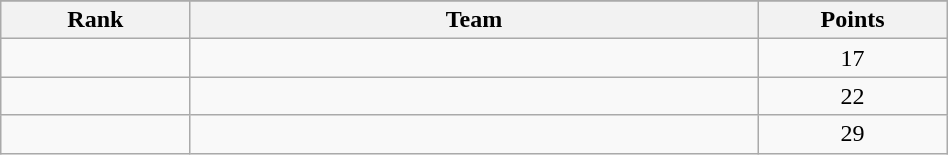<table class="wikitable" width=50%>
<tr>
</tr>
<tr>
<th width=10%>Rank</th>
<th width=30%>Team</th>
<th width=10%>Points</th>
</tr>
<tr align="center">
<td></td>
<td align="left"></td>
<td>17</td>
</tr>
<tr align="center">
<td></td>
<td align="left"></td>
<td>22</td>
</tr>
<tr align="center">
<td></td>
<td align="left"></td>
<td>29</td>
</tr>
</table>
